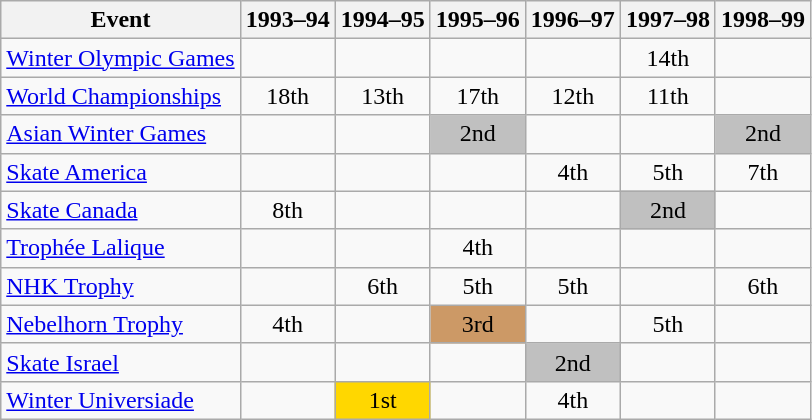<table class="wikitable" style="text-align:center">
<tr>
<th>Event</th>
<th>1993–94</th>
<th>1994–95</th>
<th>1995–96</th>
<th>1996–97</th>
<th>1997–98</th>
<th>1998–99</th>
</tr>
<tr>
<td align=left><a href='#'>Winter Olympic Games</a></td>
<td></td>
<td></td>
<td></td>
<td></td>
<td>14th</td>
<td></td>
</tr>
<tr>
<td align=left><a href='#'>World Championships</a></td>
<td>18th</td>
<td>13th</td>
<td>17th</td>
<td>12th</td>
<td>11th</td>
<td></td>
</tr>
<tr>
<td align=left><a href='#'>Asian Winter Games</a></td>
<td></td>
<td></td>
<td bgcolor=silver>2nd</td>
<td></td>
<td></td>
<td bgcolor=silver>2nd</td>
</tr>
<tr>
<td align=left><a href='#'>Skate America</a></td>
<td></td>
<td></td>
<td></td>
<td>4th</td>
<td>5th</td>
<td>7th</td>
</tr>
<tr>
<td align=left><a href='#'>Skate Canada</a></td>
<td>8th</td>
<td></td>
<td></td>
<td></td>
<td bgcolor=silver>2nd</td>
<td></td>
</tr>
<tr>
<td align=left><a href='#'>Trophée Lalique</a></td>
<td></td>
<td></td>
<td>4th</td>
<td></td>
<td></td>
<td></td>
</tr>
<tr>
<td align=left><a href='#'>NHK Trophy</a></td>
<td></td>
<td>6th</td>
<td>5th</td>
<td>5th</td>
<td></td>
<td>6th</td>
</tr>
<tr>
<td align=left><a href='#'>Nebelhorn Trophy</a></td>
<td>4th</td>
<td></td>
<td bgcolor=cc9966>3rd</td>
<td></td>
<td>5th</td>
<td></td>
</tr>
<tr>
<td align=left><a href='#'>Skate Israel</a></td>
<td></td>
<td></td>
<td></td>
<td bgcolor=silver>2nd</td>
<td></td>
<td></td>
</tr>
<tr>
<td align=left><a href='#'>Winter Universiade</a></td>
<td></td>
<td bgcolor=gold>1st</td>
<td></td>
<td>4th</td>
<td></td>
<td></td>
</tr>
</table>
